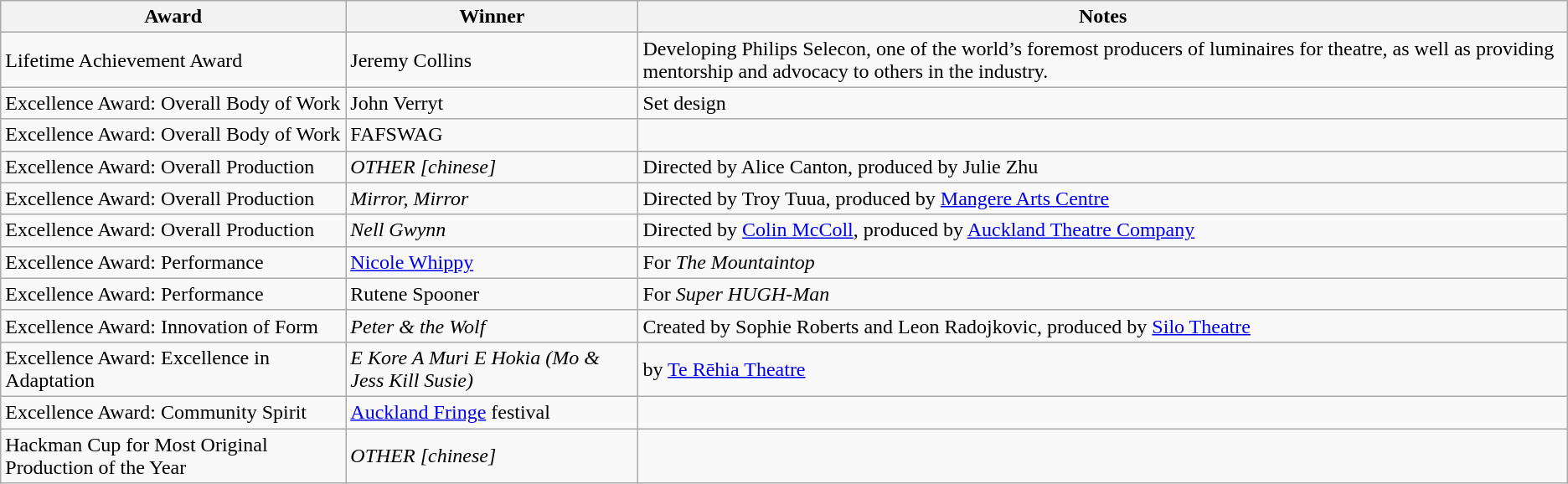<table class="wikitable">
<tr>
<th>Award</th>
<th>Winner</th>
<th>Notes</th>
</tr>
<tr>
<td>Lifetime Achievement Award</td>
<td>Jeremy Collins</td>
<td>Developing Philips Selecon, one of the world’s foremost producers of luminaires for theatre, as well as providing mentorship and advocacy to others in the industry.</td>
</tr>
<tr>
<td>Excellence Award: Overall Body of Work</td>
<td>John Verryt</td>
<td>Set design</td>
</tr>
<tr>
<td>Excellence Award: Overall Body of Work</td>
<td>FAFSWAG</td>
<td></td>
</tr>
<tr>
<td>Excellence Award: Overall Production</td>
<td><em>OTHER [chinese]</em></td>
<td>Directed by Alice Canton, produced by Julie Zhu</td>
</tr>
<tr>
<td>Excellence Award: Overall Production</td>
<td><em>Mirror, Mirror</em></td>
<td>Directed by Troy Tuua, produced by <a href='#'>Mangere Arts Centre</a></td>
</tr>
<tr>
<td>Excellence Award: Overall Production</td>
<td><em>Nell Gwynn</em></td>
<td>Directed by <a href='#'>Colin McColl</a>, produced by <a href='#'>Auckland Theatre Company</a></td>
</tr>
<tr>
<td>Excellence Award: Performance</td>
<td><a href='#'>Nicole Whippy</a></td>
<td>For <em>The Mountaintop</em></td>
</tr>
<tr>
<td>Excellence Award: Performance</td>
<td>Rutene Spooner</td>
<td>For <em>Super HUGH-Man</em></td>
</tr>
<tr>
<td>Excellence Award: Innovation of Form</td>
<td><em>Peter & the Wolf</em></td>
<td>Created by Sophie Roberts and Leon Radojkovic, produced by <a href='#'>Silo Theatre</a></td>
</tr>
<tr>
<td>Excellence Award: Excellence in Adaptation</td>
<td><em>E Kore A Muri E Hokia (Mo & Jess Kill Susie)</em></td>
<td>by <a href='#'>Te Rēhia Theatre</a></td>
</tr>
<tr>
<td>Excellence Award: Community Spirit</td>
<td><a href='#'>Auckland Fringe</a> festival</td>
<td></td>
</tr>
<tr>
<td>Hackman Cup for Most Original Production of the Year</td>
<td><em>OTHER [chinese]</em></td>
<td></td>
</tr>
</table>
